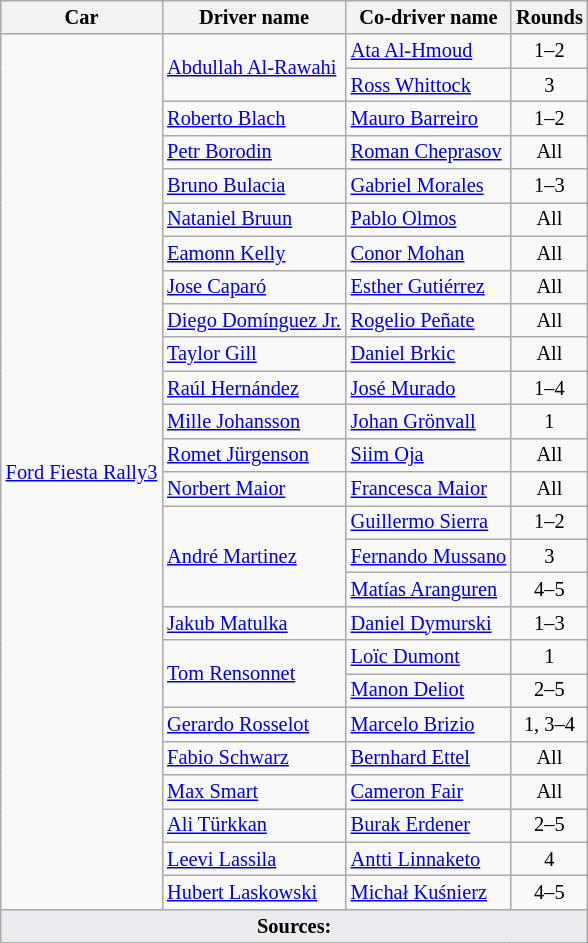<table class="wikitable" style="font-size: 85%;">
<tr>
<th>Car</th>
<th>Driver name</th>
<th>Co-driver name</th>
<th>Rounds</th>
</tr>
<tr>
<td rowspan="26"><a href='#'>Ford Fiesta Rally3</a></td>
<td rowspan="2"> <a href='#'>Abdullah Al-Rawahi</a></td>
<td> <a href='#'>Ata Al-Hmoud</a></td>
<td align="center">1–2</td>
</tr>
<tr>
<td> <a href='#'>Ross Whittock</a></td>
<td align="center">3</td>
</tr>
<tr>
<td> <a href='#'>Roberto Blach</a></td>
<td> <a href='#'>Mauro Barreiro</a></td>
<td align="center">1–2</td>
</tr>
<tr>
<td> <a href='#'>Petr Borodin</a></td>
<td> <a href='#'>Roman Cheprasov</a></td>
<td align="center">All</td>
</tr>
<tr>
<td> <a href='#'>Bruno Bulacia</a></td>
<td> <a href='#'>Gabriel Morales</a></td>
<td align="center">1–3</td>
</tr>
<tr>
<td> <a href='#'>Nataniel Bruun</a></td>
<td> <a href='#'>Pablo Olmos</a></td>
<td align="center">All</td>
</tr>
<tr>
<td> <a href='#'>Eamonn Kelly</a></td>
<td> <a href='#'>Conor Mohan</a></td>
<td align="center">All</td>
</tr>
<tr>
<td> <a href='#'>Jose Caparó</a></td>
<td> <a href='#'>Esther Gutiérrez</a></td>
<td align="center">All</td>
</tr>
<tr>
<td> <a href='#'>Diego Domínguez Jr.</a></td>
<td> <a href='#'>Rogelio Peñate</a></td>
<td align="center">All</td>
</tr>
<tr>
<td> <a href='#'>Taylor Gill</a></td>
<td> <a href='#'>Daniel Brkic</a></td>
<td align="center">All</td>
</tr>
<tr>
<td> <a href='#'>Raúl Hernández</a></td>
<td> <a href='#'>José Murado</a></td>
<td align="center">1–4</td>
</tr>
<tr>
<td> <a href='#'>Mille Johansson</a></td>
<td> <a href='#'>Johan Grönvall</a></td>
<td align="center">1</td>
</tr>
<tr>
<td> <a href='#'>Romet Jürgenson</a></td>
<td> <a href='#'>Siim Oja</a></td>
<td align="center">All</td>
</tr>
<tr>
<td> <a href='#'>Norbert Maior</a></td>
<td> <a href='#'>Francesca Maior</a></td>
<td align="center">All</td>
</tr>
<tr>
<td rowspan="3"> <a href='#'>André Martinez</a></td>
<td> <a href='#'>Guillermo Sierra</a></td>
<td align="center">1–2</td>
</tr>
<tr>
<td> <a href='#'>Fernando Mussano</a></td>
<td align="center">3</td>
</tr>
<tr>
<td> <a href='#'>Matías Aranguren</a></td>
<td align="center">4–5</td>
</tr>
<tr>
<td> <a href='#'>Jakub Matulka</a></td>
<td> <a href='#'>Daniel Dymurski</a></td>
<td align="center">1–3</td>
</tr>
<tr>
<td rowspan="2"> <a href='#'>Tom Rensonnet</a></td>
<td> <a href='#'>Loïc Dumont</a></td>
<td align="center">1</td>
</tr>
<tr>
<td> <a href='#'>Manon Deliot</a></td>
<td align="center">2–5</td>
</tr>
<tr>
<td> <a href='#'>Gerardo Rosselot</a></td>
<td> <a href='#'>Marcelo Brizio</a></td>
<td align="center">1, 3–4</td>
</tr>
<tr>
<td> <a href='#'>Fabio Schwarz</a></td>
<td> <a href='#'>Bernhard Ettel</a></td>
<td align="center">All</td>
</tr>
<tr>
<td> <a href='#'>Max Smart</a></td>
<td> <a href='#'>Cameron Fair</a></td>
<td align="center">All</td>
</tr>
<tr>
<td> <a href='#'>Ali Türkkan</a></td>
<td> <a href='#'>Burak Erdener</a></td>
<td align="center">2–5</td>
</tr>
<tr>
<td> <a href='#'>Leevi Lassila</a></td>
<td> <a href='#'>Antti Linnaketo</a></td>
<td align="center">4</td>
</tr>
<tr>
<td> <a href='#'>Hubert Laskowski</a></td>
<td> <a href='#'>Michał Kuśnierz</a></td>
<td align="center">4–5</td>
</tr>
<tr>
<td colspan="4" style="background-color:#EAECF0;text-align:center"><strong>Sources:</strong></td>
</tr>
</table>
